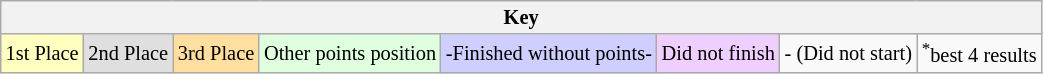<table class="wikitable" style="font-size: 85%; text-align: center; white-space: nowrap;">
<tr>
<th colspan="8" valign="middle">Key</th>
</tr>
<tr>
<td bgcolor="#FFFFBF">1st Place</td>
<td bgcolor="#DFDFDF">2nd Place</td>
<td bgcolor="#FFDF9F">3rd Place</td>
<td bgcolor="#DFFFDF">Other points position</td>
<td bgcolor="#CFCFFF">-Finished without points-</td>
<td bgcolor="#EFCFFF">Did not finish</td>
<td>- (Did not start)</td>
<td><sup>*</sup>best 4 results</td>
</tr>
</table>
